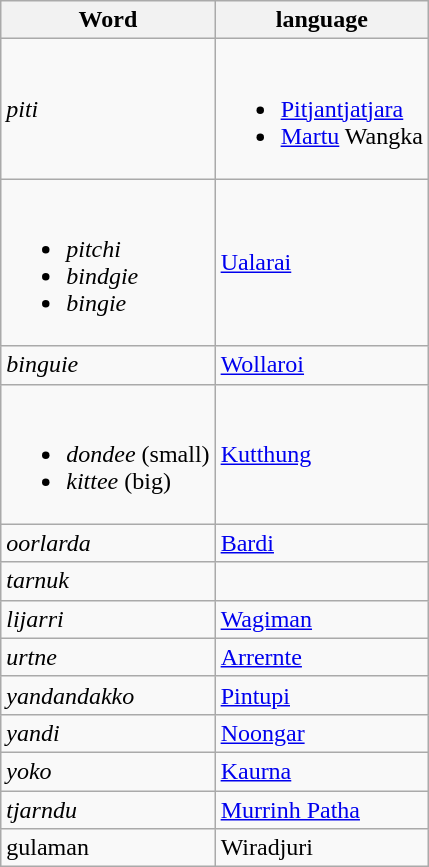<table class="wikitable">
<tr>
<th>Word</th>
<th>language</th>
</tr>
<tr>
<td><em>piti</em></td>
<td><br><ul><li><a href='#'>Pitjantjatjara</a></li><li><a href='#'>Martu</a> Wangka</li></ul></td>
</tr>
<tr>
<td><br><ul><li><em>pitchi</em></li><li><em>bindgie</em></li><li><em>bingie</em></li></ul></td>
<td><a href='#'>Ualarai</a></td>
</tr>
<tr>
<td><em>binguie</em></td>
<td><a href='#'>Wollaroi</a></td>
</tr>
<tr>
<td><br><ul><li><em>dondee</em> (small)</li><li><em>kittee</em> (big)</li></ul></td>
<td><a href='#'>Kutthung</a></td>
</tr>
<tr>
<td><em>oorlarda</em></td>
<td><a href='#'>Bardi</a></td>
</tr>
<tr>
<td><em>tarnuk</em></td>
<td></td>
</tr>
<tr>
<td><em>lijarri</em></td>
<td><a href='#'>Wagiman</a></td>
</tr>
<tr>
<td><em>urtne</em></td>
<td><a href='#'>Arrernte</a></td>
</tr>
<tr>
<td><em>yandandakko</em></td>
<td><a href='#'>Pintupi</a></td>
</tr>
<tr>
<td><em>yandi</em></td>
<td><a href='#'>Noongar</a></td>
</tr>
<tr>
<td><em>yoko</em></td>
<td><a href='#'>Kaurna</a></td>
</tr>
<tr>
<td><em>tjarndu</em></td>
<td><a href='#'>Murrinh Patha</a></td>
</tr>
<tr>
<td>gulaman</td>
<td>Wiradjuri</td>
</tr>
</table>
